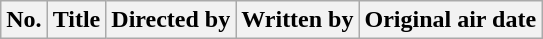<table class="wikitable plainrowheaders">
<tr>
<th style="background:#;">No.</th>
<th style="background:#;">Title</th>
<th style="background:#;">Directed by</th>
<th style="background:#;">Written by</th>
<th style="background:#;">Original air date<br>





</th>
</tr>
</table>
